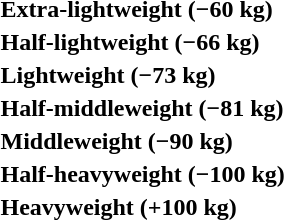<table>
<tr>
<th rowspan=2 style="text-align:left;">Extra-lightweight (−60 kg)<br></th>
<td rowspan=2></td>
<td rowspan=2></td>
<td></td>
</tr>
<tr>
<td></td>
</tr>
<tr>
<th rowspan=2 style="text-align:left;">Half-lightweight (−66 kg)<br></th>
<td rowspan=2></td>
<td rowspan=2></td>
<td></td>
</tr>
<tr>
<td></td>
</tr>
<tr>
<th rowspan=2 style="text-align:left;">Lightweight (−73 kg)<br></th>
<td rowspan=2></td>
<td rowspan=2></td>
<td></td>
</tr>
<tr>
<td></td>
</tr>
<tr>
<th rowspan=2 style="text-align:left;">Half-middleweight (−81 kg)<br></th>
<td rowspan=2></td>
<td rowspan=2></td>
<td></td>
</tr>
<tr>
<td></td>
</tr>
<tr>
<th rowspan=2 style="text-align:left;">Middleweight (−90 kg)<br></th>
<td rowspan=2></td>
<td rowspan=2></td>
<td></td>
</tr>
<tr>
<td></td>
</tr>
<tr>
<th rowspan=2 style="text-align:left;">Half-heavyweight (−100 kg)<br></th>
<td rowspan=2></td>
<td rowspan=2></td>
<td></td>
</tr>
<tr>
<td></td>
</tr>
<tr>
<th rowspan=2 style="text-align:left;">Heavyweight (+100 kg)<br></th>
<td rowspan=2></td>
<td rowspan=2></td>
<td></td>
</tr>
<tr>
<td></td>
</tr>
</table>
